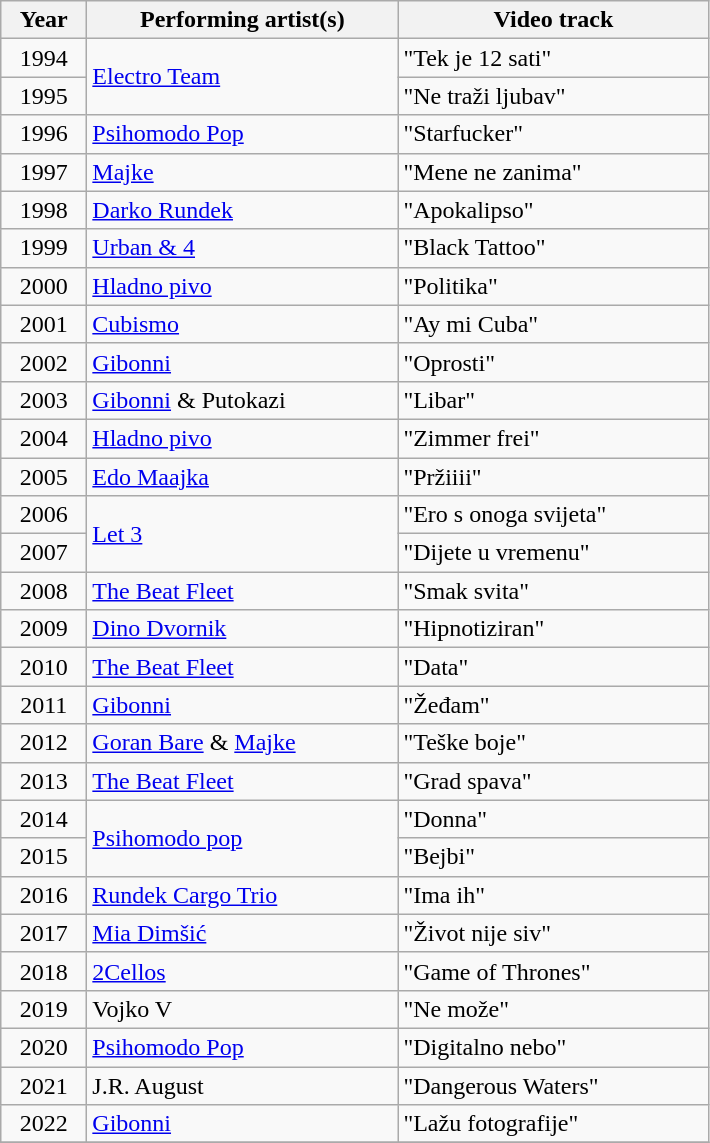<table class="wikitable sortable">
<tr>
<th width="50">Year</th>
<th width="200">Performing artist(s)</th>
<th width="200">Video track</th>
</tr>
<tr>
<td style="text-align:center;">1994</td>
<td rowspan="2"><a href='#'>Electro Team</a></td>
<td>"Tek je 12 sati"</td>
</tr>
<tr>
<td style="text-align:center;">1995</td>
<td>"Ne traži ljubav"</td>
</tr>
<tr>
<td style="text-align:center;">1996</td>
<td><a href='#'>Psihomodo Pop</a></td>
<td>"Starfucker"</td>
</tr>
<tr>
<td style="text-align:center;">1997</td>
<td><a href='#'>Majke</a></td>
<td>"Mene ne zanima"</td>
</tr>
<tr>
<td style="text-align:center;">1998</td>
<td><a href='#'>Darko Rundek</a></td>
<td>"Apokalipso"</td>
</tr>
<tr>
<td style="text-align:center;">1999</td>
<td><a href='#'>Urban & 4</a></td>
<td>"Black Tattoo"</td>
</tr>
<tr>
<td style="text-align:center;">2000</td>
<td><a href='#'>Hladno pivo</a></td>
<td>"Politika"</td>
</tr>
<tr>
<td style="text-align:center;">2001</td>
<td><a href='#'>Cubismo</a></td>
<td>"Ay mi Cuba"</td>
</tr>
<tr>
<td style="text-align:center;">2002</td>
<td><a href='#'>Gibonni</a></td>
<td>"Oprosti"</td>
</tr>
<tr>
<td style="text-align:center;">2003</td>
<td><a href='#'>Gibonni</a> & Putokazi</td>
<td>"Libar"</td>
</tr>
<tr>
<td style="text-align:center;">2004</td>
<td><a href='#'>Hladno pivo</a></td>
<td>"Zimmer frei"</td>
</tr>
<tr>
<td style="text-align:center;">2005</td>
<td><a href='#'>Edo Maajka</a></td>
<td>"Pržiiii"</td>
</tr>
<tr>
<td style="text-align:center;">2006</td>
<td rowspan="2"><a href='#'>Let 3</a></td>
<td>"Ero s onoga svijeta"</td>
</tr>
<tr>
<td style="text-align:center;">2007</td>
<td>"Dijete u vremenu"</td>
</tr>
<tr>
<td style="text-align:center;">2008</td>
<td><a href='#'>The Beat Fleet</a></td>
<td>"Smak svita"</td>
</tr>
<tr>
<td style="text-align:center;">2009</td>
<td><a href='#'>Dino Dvornik</a></td>
<td>"Hipnotiziran"</td>
</tr>
<tr>
<td style="text-align:center;">2010</td>
<td><a href='#'>The Beat Fleet</a></td>
<td>"Data"</td>
</tr>
<tr>
<td style="text-align:center;">2011</td>
<td><a href='#'>Gibonni</a></td>
<td>"Žeđam"</td>
</tr>
<tr>
<td style="text-align:center;">2012</td>
<td><a href='#'>Goran Bare</a> & <a href='#'>Majke</a></td>
<td>"Teške boje"</td>
</tr>
<tr>
<td style="text-align:center;">2013</td>
<td><a href='#'>The Beat Fleet</a></td>
<td>"Grad spava"</td>
</tr>
<tr>
<td style="text-align:center;">2014</td>
<td rowspan="2"><a href='#'>Psihomodo pop</a></td>
<td>"Donna"</td>
</tr>
<tr>
<td style="text-align:center;">2015</td>
<td>"Bejbi"</td>
</tr>
<tr>
<td style="text-align:center;">2016</td>
<td><a href='#'>Rundek Cargo Trio</a></td>
<td>"Ima ih"</td>
</tr>
<tr>
<td style="text-align:center;">2017</td>
<td><a href='#'>Mia Dimšić</a></td>
<td>"Život nije siv"</td>
</tr>
<tr>
<td style="text-align:center;">2018</td>
<td><a href='#'>2Cellos</a></td>
<td>"Game of Thrones"</td>
</tr>
<tr>
<td style="text-align:center;">2019</td>
<td>Vojko V</td>
<td>"Ne može"</td>
</tr>
<tr>
<td style="text-align:center;">2020</td>
<td><a href='#'>Psihomodo Pop</a></td>
<td>"Digitalno nebo"</td>
</tr>
<tr>
<td style="text-align:center;">2021</td>
<td>J.R. August</td>
<td>"Dangerous Waters"</td>
</tr>
<tr>
<td style="text-align:center;">2022</td>
<td><a href='#'>Gibonni</a></td>
<td>"Lažu fotografije"</td>
</tr>
<tr>
</tr>
</table>
